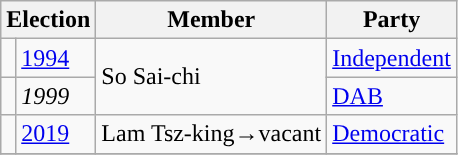<table class="wikitable">
<tr>
<th colspan="2">Election</th>
<th>Member</th>
<th>Party</th>
</tr>
<tr>
<td style="background-color: "></td>
<td><a href='#'>1994</a></td>
<td rowspan=2>So Sai-chi</td>
<td><a href='#'>Independent</a></td>
</tr>
<tr>
<td style="background-color: "></td>
<td><em>1999</em></td>
<td><a href='#'>DAB</a></td>
</tr>
<tr>
<td style="background-color: "></td>
<td><a href='#'>2019</a></td>
<td>Lam Tsz-king→vacant</td>
<td><a href='#'>Democratic</a></td>
</tr>
<tr>
</tr>
</table>
